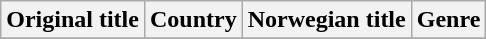<table class="wikitable">
<tr>
<th>Original title</th>
<th>Country</th>
<th>Norwegian title</th>
<th>Genre</th>
</tr>
<tr>
</tr>
</table>
